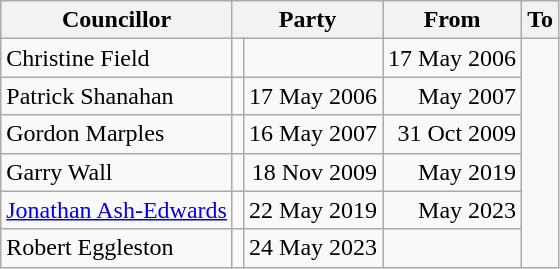<table class=wikitable>
<tr>
<th>Councillor</th>
<th colspan=2>Party</th>
<th>From</th>
<th>To</th>
</tr>
<tr>
<td>Christine Field</td>
<td></td>
<td></td>
<td align=right>17 May 2006</td>
</tr>
<tr>
<td>Patrick Shanahan</td>
<td></td>
<td align=right>17 May 2006</td>
<td align=right>May 2007</td>
</tr>
<tr>
<td>Gordon Marples</td>
<td></td>
<td align=right>16 May 2007</td>
<td align=right>31 Oct 2009</td>
</tr>
<tr>
<td>Garry Wall</td>
<td></td>
<td align=right>18 Nov 2009</td>
<td align=right>May 2019</td>
</tr>
<tr>
<td><a href='#'>Jonathan Ash-Edwards</a></td>
<td></td>
<td align=right>22 May 2019</td>
<td align=right>May 2023</td>
</tr>
<tr>
<td>Robert Eggleston</td>
<td></td>
<td align=right>24 May 2023</td>
<td></td>
</tr>
</table>
